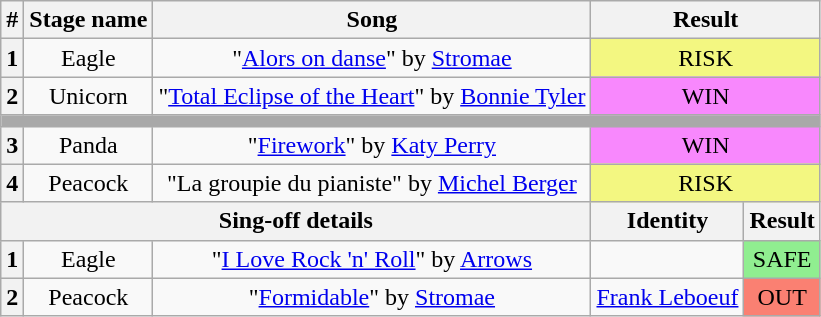<table class="wikitable plainrowheaders" style="text-align: center;">
<tr>
<th>#</th>
<th>Stage name</th>
<th>Song</th>
<th colspan="2">Result</th>
</tr>
<tr>
<th>1</th>
<td>Eagle</td>
<td>"<a href='#'>Alors on danse</a>" by <a href='#'>Stromae</a></td>
<td colspan="2" bgcolor="#F3F781">RISK</td>
</tr>
<tr>
<th>2</th>
<td>Unicorn</td>
<td>"<a href='#'>Total Eclipse of the Heart</a>" by <a href='#'>Bonnie Tyler</a></td>
<td colspan="2" bgcolor=#F888FD>WIN</td>
</tr>
<tr>
<td colspan="5" style="background:darkgray"></td>
</tr>
<tr>
<th>3</th>
<td>Panda</td>
<td>"<a href='#'>Firework</a>" by <a href='#'>Katy Perry</a></td>
<td colspan="2" bgcolor=#F888FD>WIN</td>
</tr>
<tr>
<th>4</th>
<td>Peacock</td>
<td>"La groupie du pianiste" by <a href='#'>Michel Berger</a></td>
<td colspan="2" bgcolor="#F3F781">RISK</td>
</tr>
<tr>
<th colspan="3">Sing-off details</th>
<th>Identity</th>
<th>Result</th>
</tr>
<tr>
<th>1</th>
<td>Eagle</td>
<td>"<a href='#'>I Love Rock 'n' Roll</a>" by <a href='#'>Arrows</a></td>
<td></td>
<td bgcolor=lightgreen>SAFE</td>
</tr>
<tr>
<th>2</th>
<td>Peacock</td>
<td>"<a href='#'>Formidable</a>" by <a href='#'>Stromae</a></td>
<td><a href='#'>Frank Leboeuf</a></td>
<td bgcolor=salmon>OUT</td>
</tr>
</table>
